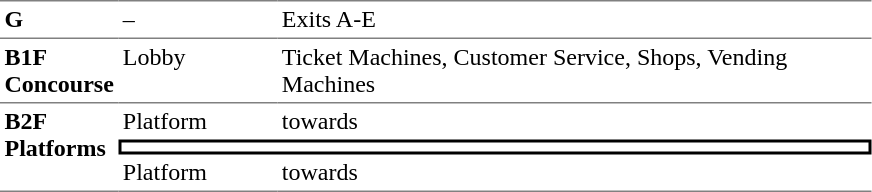<table table border=0 cellspacing=0 cellpadding=3>
<tr>
<td style="border-top:solid 1px gray;" width=50 valign=top><strong>G</strong></td>
<td style="border-top:solid 1px gray;" width=100 valign=top>–</td>
<td style="border-top:solid 1px gray;" width=390 valign=top>Exits A-E</td>
</tr>
<tr>
<td style="border-bottom:solid 1px gray; border-top:solid 1px gray;" valign=top width=50><strong>B1F<br>Concourse</strong></td>
<td style="border-bottom:solid 1px gray; border-top:solid 1px gray;" valign=top width=100>Lobby</td>
<td style="border-bottom:solid 1px gray; border-top:solid 1px gray;" valign=top width=390>Ticket Machines, Customer Service, Shops, Vending Machines</td>
</tr>
<tr>
<td style="border-bottom:solid 1px gray;" rowspan="3" valign=top><strong>B2F<br>Platforms</strong></td>
<td>Platform</td>
<td>  towards  </td>
</tr>
<tr>
<td style="border-right:solid 2px black;border-left:solid 2px black;border-top:solid 2px black;border-bottom:solid 2px black;text-align:center;" colspan=2></td>
</tr>
<tr>
<td style="border-bottom:solid 1px gray;">Platform</td>
<td style="border-bottom:solid 1px gray;">  towards   </td>
</tr>
</table>
